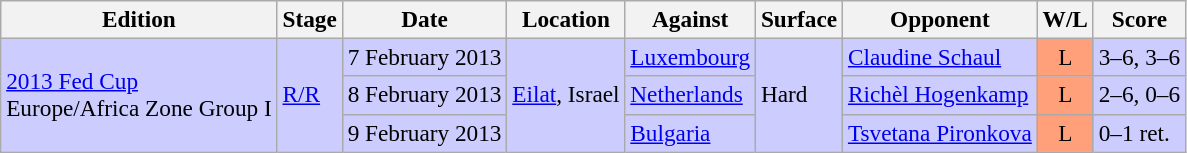<table class=wikitable style=font-size:97%>
<tr>
<th>Edition</th>
<th>Stage</th>
<th>Date</th>
<th>Location</th>
<th>Against</th>
<th>Surface</th>
<th>Opponent</th>
<th>W/L</th>
<th>Score</th>
</tr>
<tr style="background:#ccf;">
<td rowspan="3"><a href='#'>2013 Fed Cup</a> <br> Europe/Africa Zone Group I</td>
<td rowspan="3"><a href='#'>R/R</a></td>
<td>7 February 2013</td>
<td rowspan="3"><a href='#'>Eilat</a>, Israel</td>
<td> <a href='#'>Luxembourg</a></td>
<td rowspan="3">Hard</td>
<td> <a href='#'>Claudine Schaul</a></td>
<td style="text-align:center; background:#ffa07a;">L</td>
<td>3–6, 3–6</td>
</tr>
<tr style="background:#ccf;">
<td>8 February 2013</td>
<td> <a href='#'>Netherlands</a></td>
<td> <a href='#'>Richèl Hogenkamp</a></td>
<td style="text-align:center; background:#ffa07a;">L</td>
<td>2–6, 0–6</td>
</tr>
<tr style="background:#ccf;">
<td>9 February 2013</td>
<td> <a href='#'>Bulgaria</a></td>
<td> <a href='#'>Tsvetana Pironkova</a></td>
<td style="text-align:center; background:#ffa07a;">L</td>
<td>0–1 ret.</td>
</tr>
</table>
